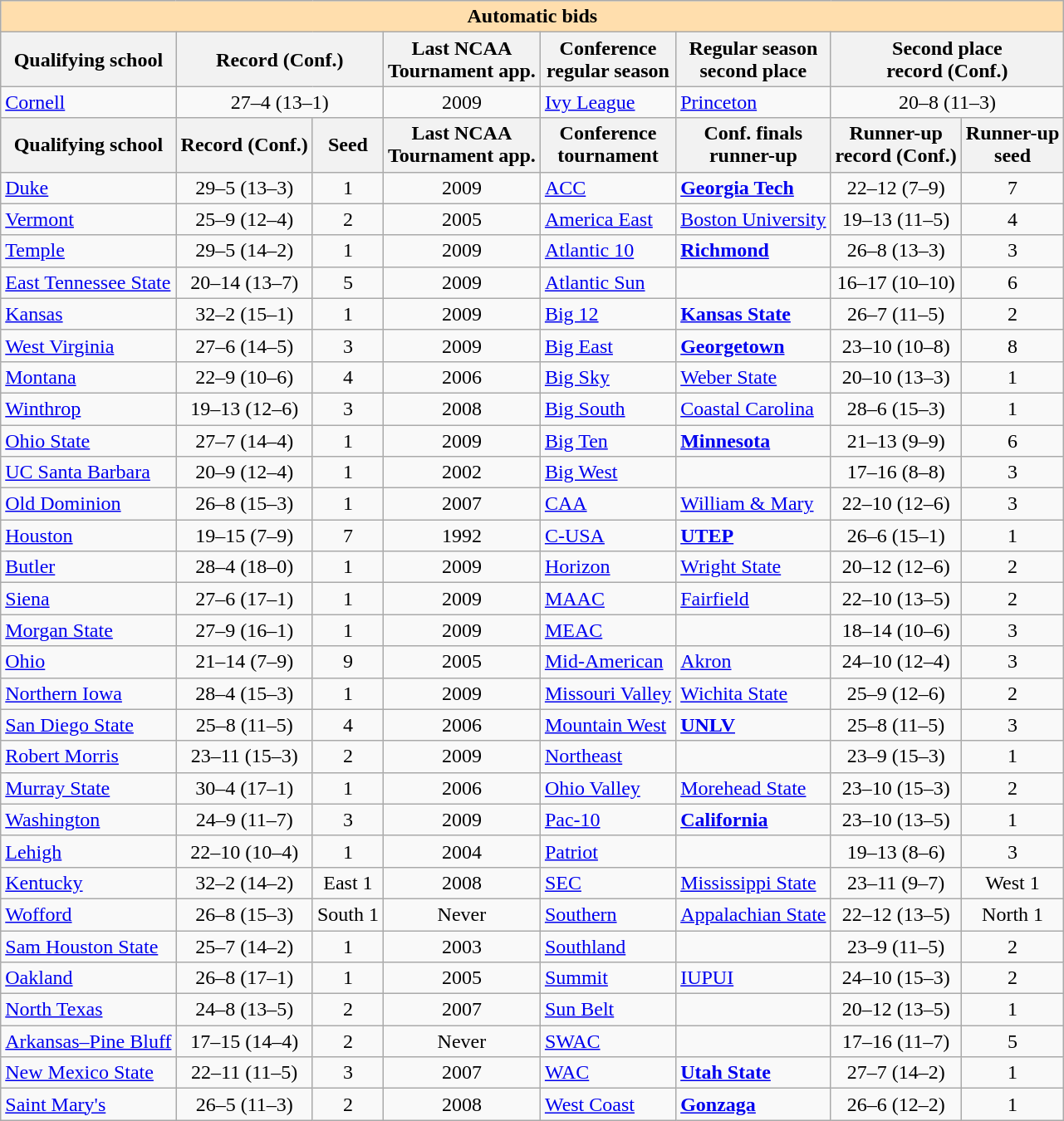<table class="wikitable">
<tr>
<th colspan="8" style="background:#ffdead;">Automatic bids</th>
</tr>
<tr>
<th>Qualifying school</th>
<th colspan="2">Record (Conf.)</th>
<th>Last NCAA<br>Tournament app.</th>
<th>Conference<br>regular season</th>
<th>Regular season<br>second place</th>
<th colspan="2">Second place<br>record (Conf.)</th>
</tr>
<tr>
<td><a href='#'>Cornell</a></td>
<td colspan=2 align=center>27–4 (13–1)</td>
<td align=center>2009</td>
<td><a href='#'>Ivy League</a></td>
<td><a href='#'>Princeton</a></td>
<td colspan=2 align=center>20–8 (11–3)</td>
</tr>
<tr>
<th>Qualifying school</th>
<th>Record (Conf.)</th>
<th>Seed</th>
<th>Last NCAA<br>Tournament app.</th>
<th>Conference<br>tournament</th>
<th>Conf. finals<br>runner-up</th>
<th>Runner-up<br>record (Conf.)</th>
<th>Runner-up<br>seed</th>
</tr>
<tr>
<td><a href='#'>Duke</a></td>
<td align=center>29–5 (13–3)</td>
<td align=center>1</td>
<td align=center>2009</td>
<td><a href='#'>ACC</a></td>
<td><strong><a href='#'>Georgia Tech</a></strong></td>
<td align=center>22–12 (7–9)</td>
<td align=center>7</td>
</tr>
<tr>
<td><a href='#'>Vermont</a></td>
<td align=center>25–9 (12–4)</td>
<td align=center>2</td>
<td align=center>2005</td>
<td><a href='#'>America East</a></td>
<td><a href='#'>Boston University</a></td>
<td align=center>19–13 (11–5)</td>
<td align=center>4</td>
</tr>
<tr>
<td><a href='#'>Temple</a></td>
<td align=center>29–5 (14–2)</td>
<td align=center>1</td>
<td align=center>2009</td>
<td><a href='#'>Atlantic 10</a></td>
<td><strong><a href='#'>Richmond</a></strong></td>
<td align=center>26–8 (13–3)</td>
<td align=center>3</td>
</tr>
<tr>
<td><a href='#'>East Tennessee State</a></td>
<td align=center>20–14 (13–7)</td>
<td align=center>5</td>
<td align=center>2009</td>
<td><a href='#'>Atlantic Sun</a></td>
<td></td>
<td align=center>16–17 (10–10)</td>
<td align=center>6</td>
</tr>
<tr>
<td><a href='#'>Kansas</a></td>
<td align=center>32–2 (15–1)</td>
<td align=center>1</td>
<td align=center>2009</td>
<td><a href='#'>Big 12</a></td>
<td><strong><a href='#'>Kansas State</a></strong></td>
<td align=center>26–7 (11–5)</td>
<td align=center>2</td>
</tr>
<tr>
<td><a href='#'>West Virginia</a></td>
<td align=center>27–6 (14–5)</td>
<td align=center>3</td>
<td align=center>2009</td>
<td><a href='#'>Big East</a></td>
<td><strong><a href='#'>Georgetown</a></strong></td>
<td align=center>23–10 (10–8)</td>
<td align=center>8</td>
</tr>
<tr>
<td><a href='#'>Montana</a></td>
<td align=center>22–9 (10–6)</td>
<td align=center>4</td>
<td align=center>2006</td>
<td><a href='#'>Big Sky</a></td>
<td><a href='#'>Weber State</a></td>
<td align=center>20–10 (13–3)</td>
<td align=center>1</td>
</tr>
<tr>
<td><a href='#'>Winthrop</a></td>
<td align=center>19–13 (12–6)</td>
<td align=center>3</td>
<td align=center>2008</td>
<td><a href='#'>Big South</a></td>
<td><a href='#'>Coastal Carolina</a></td>
<td align=center>28–6 (15–3)</td>
<td align=center>1</td>
</tr>
<tr>
<td><a href='#'>Ohio State</a></td>
<td align=center>27–7 (14–4)</td>
<td align=center>1</td>
<td align=center>2009</td>
<td><a href='#'>Big Ten</a></td>
<td><strong><a href='#'>Minnesota</a></strong></td>
<td align=center>21–13 (9–9)</td>
<td align=center>6</td>
</tr>
<tr>
<td><a href='#'>UC Santa Barbara</a></td>
<td align=center>20–9 (12–4)</td>
<td align=center>1</td>
<td align=center>2002</td>
<td><a href='#'>Big West</a></td>
<td></td>
<td align=center>17–16 (8–8)</td>
<td align=center>3</td>
</tr>
<tr>
<td><a href='#'>Old Dominion</a></td>
<td align=center>26–8 (15–3)</td>
<td align=center>1</td>
<td align=center>2007</td>
<td><a href='#'>CAA</a></td>
<td><a href='#'>William & Mary</a></td>
<td align=center>22–10 (12–6)</td>
<td align=center>3</td>
</tr>
<tr>
<td><a href='#'>Houston</a></td>
<td align=center>19–15 (7–9)</td>
<td align=center>7</td>
<td align=center>1992</td>
<td><a href='#'>C-USA</a></td>
<td><strong><a href='#'>UTEP</a></strong></td>
<td align=center>26–6 (15–1)</td>
<td align=center>1</td>
</tr>
<tr>
<td><a href='#'>Butler</a></td>
<td align=center>28–4 (18–0)</td>
<td align=center>1</td>
<td align=center>2009</td>
<td><a href='#'>Horizon</a></td>
<td><a href='#'>Wright State</a></td>
<td align=center>20–12 (12–6)</td>
<td align=center>2</td>
</tr>
<tr>
<td><a href='#'>Siena</a></td>
<td align=center>27–6 (17–1)</td>
<td align=center>1</td>
<td align=center>2009</td>
<td><a href='#'>MAAC</a></td>
<td><a href='#'>Fairfield</a></td>
<td align=center>22–10 (13–5)</td>
<td align=center>2</td>
</tr>
<tr>
<td><a href='#'>Morgan State</a></td>
<td align=center>27–9 (16–1)</td>
<td align=center>1</td>
<td align=center>2009</td>
<td><a href='#'>MEAC</a></td>
<td></td>
<td align=center>18–14 (10–6)</td>
<td align=center>3</td>
</tr>
<tr>
<td><a href='#'>Ohio</a></td>
<td align=center>21–14 (7–9)</td>
<td align=center>9</td>
<td align=center>2005</td>
<td><a href='#'>Mid-American</a></td>
<td><a href='#'>Akron</a></td>
<td align=center>24–10 (12–4)</td>
<td align=center>3</td>
</tr>
<tr>
<td><a href='#'>Northern Iowa</a></td>
<td align=center>28–4 (15–3)</td>
<td align=center>1</td>
<td align=center>2009</td>
<td><a href='#'>Missouri Valley</a></td>
<td><a href='#'>Wichita State</a></td>
<td align=center>25–9 (12–6)</td>
<td align=center>2</td>
</tr>
<tr>
<td><a href='#'>San Diego State</a></td>
<td align=center>25–8 (11–5)</td>
<td align=center>4</td>
<td align=center>2006</td>
<td><a href='#'>Mountain West</a></td>
<td><strong><a href='#'>UNLV</a></strong></td>
<td align=center>25–8 (11–5)</td>
<td align=center>3</td>
</tr>
<tr>
<td><a href='#'>Robert Morris</a></td>
<td align=center>23–11 (15–3)</td>
<td align=center>2</td>
<td align=center>2009</td>
<td><a href='#'>Northeast</a></td>
<td></td>
<td align=center>23–9 (15–3)</td>
<td align=center>1</td>
</tr>
<tr>
<td><a href='#'>Murray State</a></td>
<td align=center>30–4 (17–1)</td>
<td align=center>1</td>
<td align=center>2006</td>
<td><a href='#'>Ohio Valley</a></td>
<td><a href='#'>Morehead State</a></td>
<td align=center>23–10 (15–3)</td>
<td align=center>2</td>
</tr>
<tr>
<td><a href='#'>Washington</a></td>
<td align=center>24–9 (11–7)</td>
<td align=center>3</td>
<td align=center>2009</td>
<td><a href='#'>Pac-10</a></td>
<td><strong><a href='#'>California</a></strong></td>
<td align=center>23–10 (13–5)</td>
<td align=center>1</td>
</tr>
<tr>
<td><a href='#'>Lehigh</a></td>
<td align=center>22–10 (10–4)</td>
<td align=center>1</td>
<td align=center>2004</td>
<td><a href='#'>Patriot</a></td>
<td></td>
<td align=center>19–13 (8–6)</td>
<td align=center>3</td>
</tr>
<tr>
<td><a href='#'>Kentucky</a></td>
<td align=center>32–2 (14–2)</td>
<td align=center>East 1</td>
<td align=center>2008</td>
<td><a href='#'>SEC</a></td>
<td><a href='#'>Mississippi State</a></td>
<td align=center>23–11 (9–7)</td>
<td align=center>West 1</td>
</tr>
<tr>
<td><a href='#'>Wofford</a></td>
<td align=center>26–8 (15–3)</td>
<td align=center>South 1</td>
<td align=center>Never</td>
<td><a href='#'>Southern</a></td>
<td><a href='#'>Appalachian State</a></td>
<td align=center>22–12 (13–5)</td>
<td align=center>North 1</td>
</tr>
<tr>
<td><a href='#'>Sam Houston State</a></td>
<td align=center>25–7 (14–2)</td>
<td align=center>1</td>
<td align=center>2003</td>
<td><a href='#'>Southland</a></td>
<td></td>
<td align=center>23–9 (11–5)</td>
<td align=center>2</td>
</tr>
<tr>
<td><a href='#'>Oakland</a></td>
<td align=center>26–8 (17–1)</td>
<td align=center>1</td>
<td align=center>2005</td>
<td><a href='#'>Summit</a></td>
<td><a href='#'>IUPUI</a></td>
<td align=center>24–10 (15–3)</td>
<td align=center>2</td>
</tr>
<tr>
<td><a href='#'>North Texas</a></td>
<td align=center>24–8 (13–5)</td>
<td align=center>2</td>
<td align=center>2007</td>
<td><a href='#'>Sun Belt</a></td>
<td></td>
<td align=center>20–12 (13–5)</td>
<td align=center>1</td>
</tr>
<tr>
<td><a href='#'>Arkansas–Pine Bluff</a></td>
<td align=center>17–15 (14–4)</td>
<td align=center>2</td>
<td align=center>Never</td>
<td><a href='#'>SWAC</a></td>
<td></td>
<td align=center>17–16 (11–7)</td>
<td align=center>5</td>
</tr>
<tr>
<td><a href='#'>New Mexico State</a></td>
<td align=center>22–11 (11–5)</td>
<td align=center>3</td>
<td align=center>2007</td>
<td><a href='#'>WAC</a></td>
<td><strong><a href='#'>Utah State</a></strong></td>
<td align=center>27–7 (14–2)</td>
<td align=center>1</td>
</tr>
<tr>
<td><a href='#'>Saint Mary's</a></td>
<td align=center>26–5 (11–3)</td>
<td align=center>2</td>
<td align=center>2008</td>
<td><a href='#'>West Coast</a></td>
<td><strong><a href='#'>Gonzaga</a></strong></td>
<td align=center>26–6 (12–2)</td>
<td align=center>1</td>
</tr>
</table>
